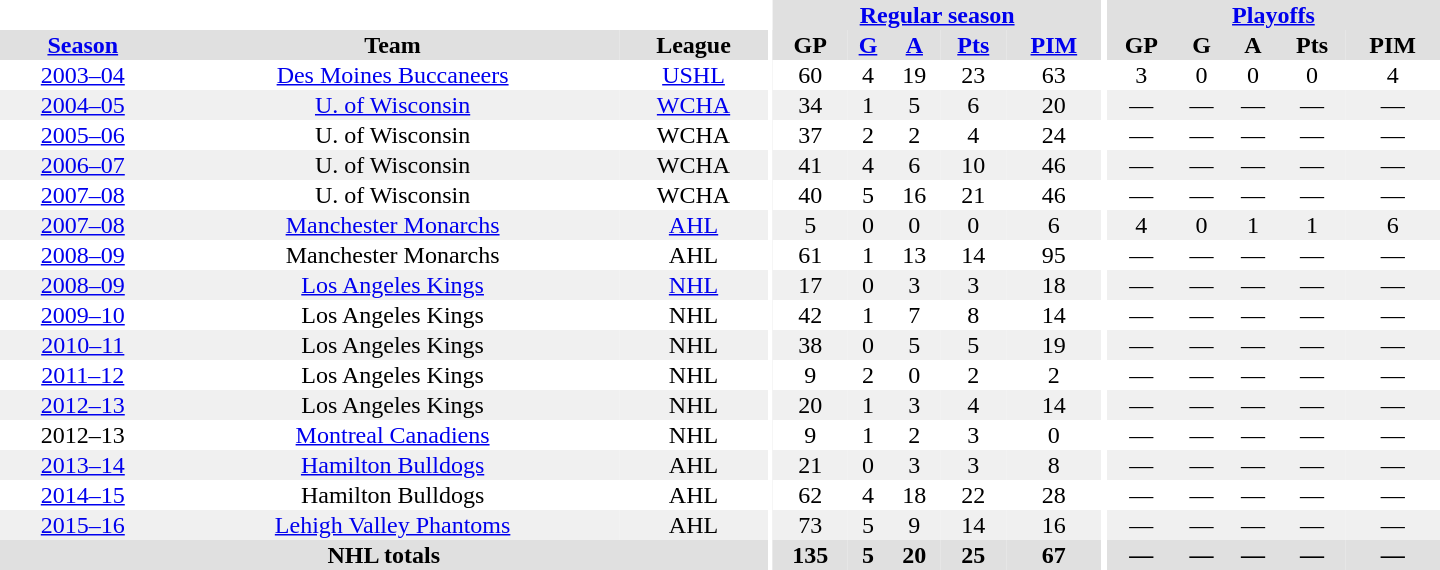<table border="0" cellpadding="1" cellspacing="0" style="text-align:center; width:60em">
<tr bgcolor="#e0e0e0">
<th colspan="3" bgcolor="#ffffff"></th>
<th rowspan="99" bgcolor="#ffffff"></th>
<th colspan="5"><a href='#'>Regular season</a></th>
<th rowspan="99" bgcolor="#ffffff"></th>
<th colspan="5"><a href='#'>Playoffs</a></th>
</tr>
<tr bgcolor="#e0e0e0">
<th><a href='#'>Season</a></th>
<th>Team</th>
<th>League</th>
<th>GP</th>
<th><a href='#'>G</a></th>
<th><a href='#'>A</a></th>
<th><a href='#'>Pts</a></th>
<th><a href='#'>PIM</a></th>
<th>GP</th>
<th>G</th>
<th>A</th>
<th>Pts</th>
<th>PIM</th>
</tr>
<tr ALIGN="center">
<td><a href='#'>2003–04</a></td>
<td><a href='#'>Des Moines Buccaneers</a></td>
<td><a href='#'>USHL</a></td>
<td>60</td>
<td>4</td>
<td>19</td>
<td>23</td>
<td>63</td>
<td>3</td>
<td>0</td>
<td>0</td>
<td>0</td>
<td>4</td>
</tr>
<tr ALIGN="center" bgcolor="#f0f0f0">
<td><a href='#'>2004–05</a></td>
<td><a href='#'>U. of Wisconsin</a></td>
<td><a href='#'>WCHA</a></td>
<td>34</td>
<td>1</td>
<td>5</td>
<td>6</td>
<td>20</td>
<td>—</td>
<td>—</td>
<td>—</td>
<td>—</td>
<td>—</td>
</tr>
<tr ALIGN="center">
<td><a href='#'>2005–06</a></td>
<td>U. of Wisconsin</td>
<td>WCHA</td>
<td>37</td>
<td>2</td>
<td>2</td>
<td>4</td>
<td>24</td>
<td>—</td>
<td>—</td>
<td>—</td>
<td>—</td>
<td>—</td>
</tr>
<tr ALIGN="center" bgcolor="#f0f0f0">
<td><a href='#'>2006–07</a></td>
<td>U. of Wisconsin</td>
<td>WCHA</td>
<td>41</td>
<td>4</td>
<td>6</td>
<td>10</td>
<td>46</td>
<td>—</td>
<td>—</td>
<td>—</td>
<td>—</td>
<td>—</td>
</tr>
<tr ALIGN="center">
<td><a href='#'>2007–08</a></td>
<td>U. of Wisconsin</td>
<td>WCHA</td>
<td>40</td>
<td>5</td>
<td>16</td>
<td>21</td>
<td>46</td>
<td>—</td>
<td>—</td>
<td>—</td>
<td>—</td>
<td>—</td>
</tr>
<tr ALIGN="center" bgcolor="#f0f0f0">
<td><a href='#'>2007–08</a></td>
<td><a href='#'>Manchester Monarchs</a></td>
<td><a href='#'>AHL</a></td>
<td>5</td>
<td>0</td>
<td>0</td>
<td>0</td>
<td>6</td>
<td>4</td>
<td>0</td>
<td>1</td>
<td>1</td>
<td>6</td>
</tr>
<tr ALIGN="center">
<td><a href='#'>2008–09</a></td>
<td>Manchester Monarchs</td>
<td>AHL</td>
<td>61</td>
<td>1</td>
<td>13</td>
<td>14</td>
<td>95</td>
<td>—</td>
<td>—</td>
<td>—</td>
<td>—</td>
<td>—</td>
</tr>
<tr ALIGN="center" bgcolor="#f0f0f0">
<td><a href='#'>2008–09</a></td>
<td><a href='#'>Los Angeles Kings</a></td>
<td><a href='#'>NHL</a></td>
<td>17</td>
<td>0</td>
<td>3</td>
<td>3</td>
<td>18</td>
<td>—</td>
<td>—</td>
<td>—</td>
<td>—</td>
<td>—</td>
</tr>
<tr ALIGN="center">
<td><a href='#'>2009–10</a></td>
<td>Los Angeles Kings</td>
<td>NHL</td>
<td>42</td>
<td>1</td>
<td>7</td>
<td>8</td>
<td>14</td>
<td>—</td>
<td>—</td>
<td>—</td>
<td>—</td>
<td>—</td>
</tr>
<tr ALIGN="center" bgcolor="#f0f0f0">
<td><a href='#'>2010–11</a></td>
<td>Los Angeles Kings</td>
<td>NHL</td>
<td>38</td>
<td>0</td>
<td>5</td>
<td>5</td>
<td>19</td>
<td>—</td>
<td>—</td>
<td>—</td>
<td>—</td>
<td>—</td>
</tr>
<tr ALIGN="center">
<td><a href='#'>2011–12</a></td>
<td>Los Angeles Kings</td>
<td>NHL</td>
<td>9</td>
<td>2</td>
<td>0</td>
<td>2</td>
<td>2</td>
<td>—</td>
<td>—</td>
<td>—</td>
<td>—</td>
<td>—</td>
</tr>
<tr ALIGN="center" bgcolor="#f0f0f0">
<td><a href='#'>2012–13</a></td>
<td>Los Angeles Kings</td>
<td>NHL</td>
<td>20</td>
<td>1</td>
<td>3</td>
<td>4</td>
<td>14</td>
<td>—</td>
<td>—</td>
<td>—</td>
<td>—</td>
<td>—</td>
</tr>
<tr ALIGN="center">
<td>2012–13</td>
<td><a href='#'>Montreal Canadiens</a></td>
<td>NHL</td>
<td>9</td>
<td>1</td>
<td>2</td>
<td>3</td>
<td>0</td>
<td>—</td>
<td>—</td>
<td>—</td>
<td>—</td>
<td>—</td>
</tr>
<tr ALIGN="center" bgcolor="#f0f0f0">
<td><a href='#'>2013–14</a></td>
<td><a href='#'>Hamilton Bulldogs</a></td>
<td>AHL</td>
<td>21</td>
<td>0</td>
<td>3</td>
<td>3</td>
<td>8</td>
<td>—</td>
<td>—</td>
<td>—</td>
<td>—</td>
<td>—</td>
</tr>
<tr ALIGN="center">
<td><a href='#'>2014–15</a></td>
<td>Hamilton Bulldogs</td>
<td>AHL</td>
<td>62</td>
<td>4</td>
<td>18</td>
<td>22</td>
<td>28</td>
<td>—</td>
<td>—</td>
<td>—</td>
<td>—</td>
<td>—</td>
</tr>
<tr ALIGN="center" bgcolor="#f0f0f0">
<td><a href='#'>2015–16</a></td>
<td><a href='#'>Lehigh Valley Phantoms</a></td>
<td>AHL</td>
<td>73</td>
<td>5</td>
<td>9</td>
<td>14</td>
<td>16</td>
<td>—</td>
<td>—</td>
<td>—</td>
<td>—</td>
<td>—</td>
</tr>
<tr bgcolor="#e0e0e0">
<th colspan="3">NHL totals</th>
<th>135</th>
<th>5</th>
<th>20</th>
<th>25</th>
<th>67</th>
<th>—</th>
<th>—</th>
<th>—</th>
<th>—</th>
<th>—</th>
</tr>
</table>
